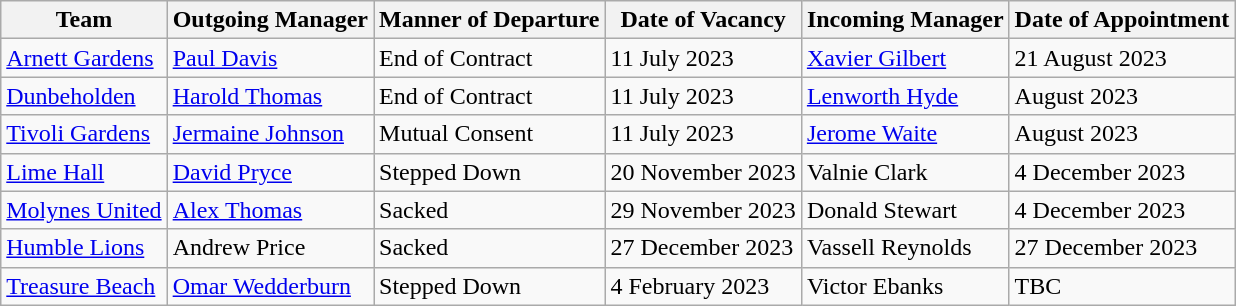<table class="wikitable">
<tr>
<th>Team</th>
<th>Outgoing Manager</th>
<th>Manner of Departure</th>
<th>Date of Vacancy</th>
<th>Incoming Manager</th>
<th>Date of Appointment</th>
</tr>
<tr>
<td><a href='#'>Arnett Gardens</a></td>
<td><a href='#'>Paul Davis</a></td>
<td>End of Contract</td>
<td>11 July 2023</td>
<td><a href='#'>Xavier Gilbert</a></td>
<td>21 August 2023</td>
</tr>
<tr>
<td><a href='#'>Dunbeholden</a></td>
<td><a href='#'>Harold Thomas</a></td>
<td>End of Contract</td>
<td>11 July 2023</td>
<td><a href='#'>Lenworth Hyde</a></td>
<td>August 2023</td>
</tr>
<tr>
<td><a href='#'>Tivoli Gardens</a></td>
<td><a href='#'>Jermaine Johnson</a></td>
<td>Mutual Consent</td>
<td>11 July 2023</td>
<td><a href='#'>Jerome Waite</a></td>
<td>August 2023</td>
</tr>
<tr>
<td><a href='#'>Lime Hall</a></td>
<td><a href='#'>David Pryce</a></td>
<td>Stepped Down</td>
<td>20 November 2023</td>
<td>Valnie Clark</td>
<td>4 December 2023</td>
</tr>
<tr>
<td><a href='#'>Molynes United</a></td>
<td><a href='#'>Alex Thomas</a></td>
<td>Sacked</td>
<td>29 November 2023</td>
<td>Donald Stewart</td>
<td>4 December 2023</td>
</tr>
<tr>
<td><a href='#'>Humble Lions</a></td>
<td>Andrew Price</td>
<td>Sacked</td>
<td>27 December 2023</td>
<td>Vassell Reynolds</td>
<td>27 December 2023</td>
</tr>
<tr>
<td><a href='#'>Treasure Beach</a></td>
<td><a href='#'>Omar Wedderburn</a></td>
<td>Stepped Down</td>
<td>4 February 2023</td>
<td>Victor Ebanks</td>
<td>TBC</td>
</tr>
</table>
